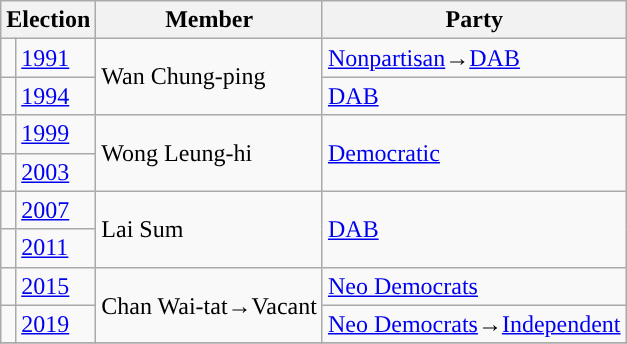<table class="wikitable">
<tr>
<th colspan="2">Election</th>
<th>Member</th>
<th>Party</th>
</tr>
<tr>
<td style="color:inherit;background:"></td>
<td><a href='#'>1991</a></td>
<td rowspan=2>Wan Chung-ping</td>
<td><a href='#'>Nonpartisan</a>→<a href='#'>DAB</a></td>
</tr>
<tr>
<td style="color:inherit;background:"></td>
<td><a href='#'>1994</a></td>
<td><a href='#'>DAB</a></td>
</tr>
<tr>
<td style="color:inherit;background:"></td>
<td><a href='#'>1999</a></td>
<td rowspan=2>Wong Leung-hi</td>
<td rowspan=2><a href='#'>Democratic</a></td>
</tr>
<tr>
<td style="color:inherit;background:"></td>
<td><a href='#'>2003</a></td>
</tr>
<tr>
<td style="color:inherit;background:"></td>
<td><a href='#'>2007</a></td>
<td rowspan=2>Lai Sum</td>
<td rowspan=2><a href='#'>DAB</a></td>
</tr>
<tr>
<td style="color:inherit;background:"></td>
<td><a href='#'>2011</a></td>
</tr>
<tr>
<td style="color:inherit;background:"></td>
<td><a href='#'>2015</a></td>
<td rowspan=2>Chan Wai-tat→Vacant</td>
<td><a href='#'>Neo Democrats</a></td>
</tr>
<tr>
<td style="color:inherit;background:"></td>
<td><a href='#'>2019</a></td>
<td><a href='#'>Neo Democrats</a>→<a href='#'>Independent</a></td>
</tr>
<tr>
</tr>
</table>
